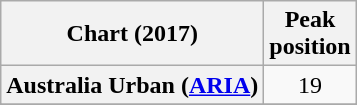<table class="wikitable sortable plainrowheaders" style="text-align:center">
<tr>
<th scope="col">Chart (2017)</th>
<th scope="col">Peak<br>position</th>
</tr>
<tr>
<th scope="row">Australia Urban (<a href='#'>ARIA</a>)</th>
<td>19</td>
</tr>
<tr>
</tr>
<tr>
</tr>
<tr>
</tr>
</table>
